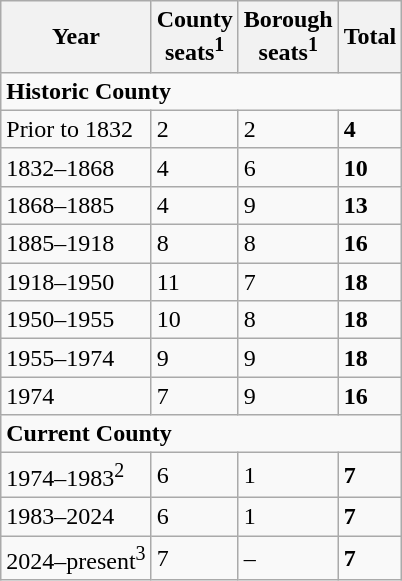<table class="wikitable">
<tr>
<th>Year</th>
<th>County<br>seats<sup>1</sup></th>
<th>Borough<br>seats<sup>1</sup></th>
<th>Total</th>
</tr>
<tr>
<td colspan="4"><strong>Historic County</strong></td>
</tr>
<tr>
<td>Prior to 1832</td>
<td>2</td>
<td>2</td>
<td><strong>4</strong></td>
</tr>
<tr>
<td>1832–1868</td>
<td>4</td>
<td>6</td>
<td><strong>10</strong></td>
</tr>
<tr>
<td>1868–1885</td>
<td>4</td>
<td>9</td>
<td><strong>13</strong></td>
</tr>
<tr>
<td>1885–1918</td>
<td>8</td>
<td>8</td>
<td><strong>16</strong></td>
</tr>
<tr>
<td>1918–1950</td>
<td>11</td>
<td>7</td>
<td><strong>18</strong></td>
</tr>
<tr>
<td>1950–1955</td>
<td>10</td>
<td>8</td>
<td><strong>18</strong></td>
</tr>
<tr>
<td>1955–1974</td>
<td>9</td>
<td>9</td>
<td><strong>18</strong></td>
</tr>
<tr>
<td>1974</td>
<td>7</td>
<td>9</td>
<td><strong>16</strong></td>
</tr>
<tr>
<td colspan="4"><strong>Current County</strong></td>
</tr>
<tr>
<td>1974–1983<sup>2</sup></td>
<td>6</td>
<td>1</td>
<td><strong>7</strong></td>
</tr>
<tr>
<td>1983–2024</td>
<td>6</td>
<td>1</td>
<td><strong>7</strong></td>
</tr>
<tr>
<td>2024–present<sup>3</sup></td>
<td>7</td>
<td>–</td>
<td><strong>7</strong></td>
</tr>
</table>
